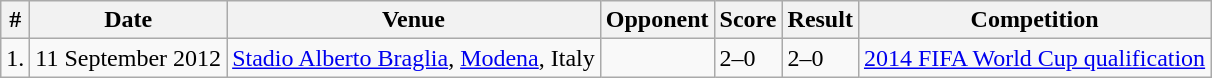<table class="wikitable" align="centre">
<tr>
<th>#</th>
<th>Date</th>
<th>Venue</th>
<th>Opponent</th>
<th>Score</th>
<th>Result</th>
<th>Competition</th>
</tr>
<tr>
<td>1.</td>
<td>11 September 2012</td>
<td><a href='#'>Stadio Alberto Braglia</a>, <a href='#'>Modena</a>, Italy</td>
<td></td>
<td>2–0</td>
<td>2–0</td>
<td><a href='#'>2014 FIFA World Cup qualification</a></td>
</tr>
</table>
